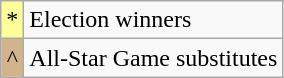<table class=wikitable>
<tr>
<td style="text-align:center; background:#FFFF99">*</td>
<td>Election winners</td>
</tr>
<tr>
<td style="text-align:center; background:tan">^</td>
<td>All-Star Game substitutes</td>
</tr>
</table>
